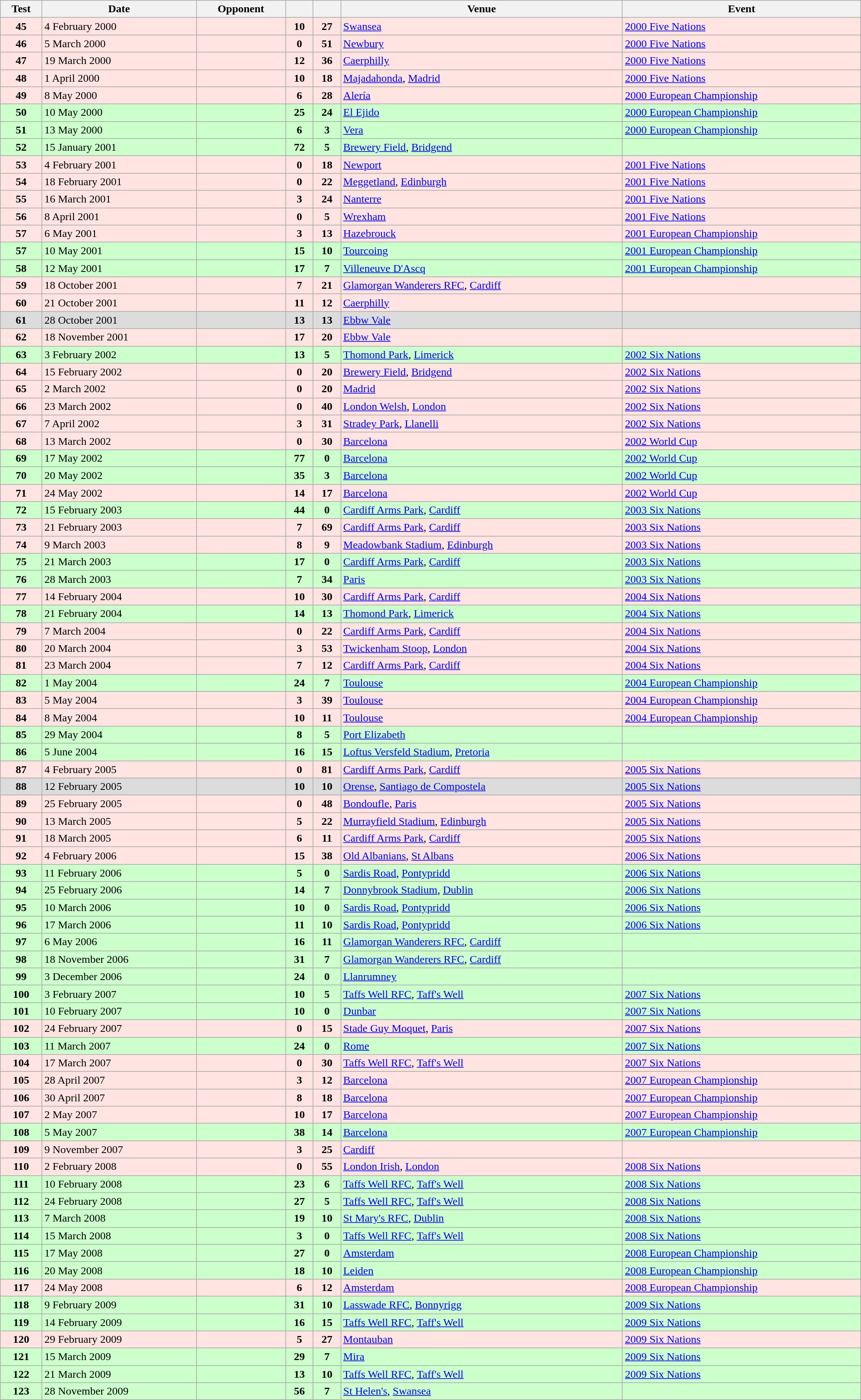<table class="wikitable sortable" style="width:100%">
<tr>
<th>Test</th>
<th>Date</th>
<th>Opponent</th>
<th></th>
<th></th>
<th>Venue</th>
<th>Event</th>
</tr>
<tr bgcolor="FFE4E1">
<td align="center"><strong>45</strong></td>
<td>4 February 2000</td>
<td></td>
<td align="center"><strong>10</strong></td>
<td align="center"><strong>27</strong></td>
<td><a href='#'>Swansea</a></td>
<td><a href='#'>2000 Five Nations</a></td>
</tr>
<tr bgcolor="FFE4E1">
<td align="center"><strong>46</strong></td>
<td>5 March 2000</td>
<td></td>
<td align="center"><strong>0</strong></td>
<td align="center"><strong>51</strong></td>
<td><a href='#'>Newbury</a></td>
<td><a href='#'>2000 Five Nations</a></td>
</tr>
<tr bgcolor="FFE4E1">
<td align="center"><strong>47</strong></td>
<td>19 March 2000</td>
<td></td>
<td align="center"><strong>12</strong></td>
<td align="center"><strong>36</strong></td>
<td><a href='#'>Caerphilly</a></td>
<td><a href='#'>2000 Five Nations</a></td>
</tr>
<tr bgcolor="FFE4E1">
<td align="center"><strong>48</strong></td>
<td>1 April 2000</td>
<td></td>
<td align="center"><strong>10</strong></td>
<td align="center"><strong>18</strong></td>
<td><a href='#'>Majadahonda</a>, <a href='#'>Madrid</a></td>
<td><a href='#'>2000 Five Nations</a></td>
</tr>
<tr bgcolor="FFE4E1">
<td align="center"><strong>49</strong></td>
<td>8 May 2000</td>
<td></td>
<td align="center"><strong>6</strong></td>
<td align="center"><strong>28</strong></td>
<td><a href='#'>Alería</a></td>
<td><a href='#'>2000 European Championship</a></td>
</tr>
<tr bgcolor="CCFFCC">
<td align="center"><strong>50</strong></td>
<td>10 May 2000</td>
<td></td>
<td align="center"><strong>25</strong></td>
<td align="center"><strong>24</strong></td>
<td><a href='#'>El Ejido</a></td>
<td><a href='#'>2000 European Championship</a></td>
</tr>
<tr bgcolor="CCFFCC">
<td align="center"><strong>51</strong></td>
<td>13 May 2000</td>
<td></td>
<td align="center"><strong>6</strong></td>
<td align="center"><strong>3</strong></td>
<td><a href='#'>Vera</a></td>
<td><a href='#'>2000 European Championship</a></td>
</tr>
<tr bgcolor="CCFFCC">
<td align="center"><strong>52</strong></td>
<td>15 January 2001</td>
<td></td>
<td align="center"><strong>72</strong></td>
<td align="center"><strong>5</strong></td>
<td><a href='#'>Brewery Field</a>, <a href='#'>Bridgend</a></td>
<td></td>
</tr>
<tr bgcolor="FFE4E1">
<td align="center"><strong>53</strong></td>
<td>4 February 2001</td>
<td></td>
<td align="center"><strong>0</strong></td>
<td align="center"><strong>18</strong></td>
<td><a href='#'>Newport</a></td>
<td><a href='#'>2001 Five Nations</a></td>
</tr>
<tr bgcolor="FFE4E1">
<td align="center"><strong>54</strong></td>
<td>18 February 2001</td>
<td></td>
<td align="center"><strong>0</strong></td>
<td align="center"><strong>22</strong></td>
<td><a href='#'>Meggetland</a>, <a href='#'>Edinburgh</a></td>
<td><a href='#'>2001 Five Nations</a></td>
</tr>
<tr bgcolor="FFE4E1">
<td align="center"><strong>55</strong></td>
<td>16 March 2001</td>
<td></td>
<td align="center"><strong>3</strong></td>
<td align="center"><strong>24</strong></td>
<td><a href='#'>Nanterre</a></td>
<td><a href='#'>2001 Five Nations</a></td>
</tr>
<tr bgcolor="FFE4E1">
<td align="center"><strong>56</strong></td>
<td>8 April 2001</td>
<td></td>
<td align="center"><strong>0</strong></td>
<td align="center"><strong>5</strong></td>
<td><a href='#'>Wrexham</a></td>
<td><a href='#'>2001 Five Nations</a></td>
</tr>
<tr bgcolor="FFE4E1">
<td align="center"><strong>57</strong></td>
<td>6 May 2001</td>
<td></td>
<td align="center"><strong>3</strong></td>
<td align="center"><strong>13</strong></td>
<td><a href='#'>Hazebrouck</a></td>
<td><a href='#'>2001 European Championship</a></td>
</tr>
<tr bgcolor="CCFFCC">
<td align="center"><strong>57</strong></td>
<td>10 May 2001</td>
<td></td>
<td align="center"><strong>15</strong></td>
<td align="center"><strong>10</strong></td>
<td><a href='#'>Tourcoing</a></td>
<td><a href='#'>2001 European Championship</a></td>
</tr>
<tr bgcolor="CCFFCC">
<td align="center"><strong>58</strong></td>
<td>12 May 2001</td>
<td></td>
<td align="center"><strong>17</strong></td>
<td align="center"><strong>7</strong></td>
<td><a href='#'>Villeneuve D'Ascq</a></td>
<td><a href='#'>2001 European Championship</a></td>
</tr>
<tr bgcolor="FFE4E1">
<td align="center"><strong>59</strong></td>
<td>18 October 2001</td>
<td></td>
<td align="center"><strong>7</strong></td>
<td align="center"><strong>21</strong></td>
<td><a href='#'>Glamorgan Wanderers RFC</a>, <a href='#'>Cardiff</a></td>
<td></td>
</tr>
<tr bgcolor="FFE4E1">
<td align="center"><strong>60</strong></td>
<td>21 October 2001</td>
<td></td>
<td align="center"><strong>11</strong></td>
<td align="center"><strong>12</strong></td>
<td><a href='#'>Caerphilly</a></td>
<td></td>
</tr>
<tr bgcolor="DCDCDC">
<td align="center"><strong>61</strong></td>
<td>28 October 2001</td>
<td></td>
<td align="center"><strong>13</strong></td>
<td align="center"><strong>13</strong></td>
<td><a href='#'>Ebbw Vale</a></td>
<td></td>
</tr>
<tr bgcolor="FFE4E1">
<td align="center"><strong>62</strong></td>
<td>18 November 2001</td>
<td></td>
<td align="center"><strong>17</strong></td>
<td align="center"><strong>20</strong></td>
<td><a href='#'>Ebbw Vale</a></td>
<td></td>
</tr>
<tr bgcolor="CCFFCC">
<td align="center"><strong>63</strong></td>
<td>3 February 2002</td>
<td></td>
<td align="center"><strong>13</strong></td>
<td align="center"><strong>5</strong></td>
<td><a href='#'>Thomond Park</a>, <a href='#'>Limerick</a></td>
<td><a href='#'>2002 Six Nations</a></td>
</tr>
<tr bgcolor="FFE4E1">
<td align="center"><strong>64</strong></td>
<td>15 February 2002</td>
<td></td>
<td align="center"><strong>0</strong></td>
<td align="center"><strong>20</strong></td>
<td><a href='#'>Brewery Field</a>, <a href='#'>Bridgend</a></td>
<td><a href='#'>2002 Six Nations</a></td>
</tr>
<tr bgcolor="FFE4E1">
<td align="center"><strong>65</strong></td>
<td>2 March 2002</td>
<td></td>
<td align="center"><strong>0</strong></td>
<td align="center"><strong>20</strong></td>
<td><a href='#'>Madrid</a></td>
<td><a href='#'>2002 Six Nations</a></td>
</tr>
<tr bgcolor="FFE4E1">
<td align="center"><strong>66</strong></td>
<td>23 March 2002</td>
<td></td>
<td align="center"><strong>0</strong></td>
<td align="center"><strong>40</strong></td>
<td><a href='#'>London Welsh</a>, <a href='#'>London</a></td>
<td><a href='#'>2002 Six Nations</a></td>
</tr>
<tr bgcolor="FFE4E1">
<td align="center"><strong>67</strong></td>
<td>7 April 2002</td>
<td></td>
<td align="center"><strong>3</strong></td>
<td align="center"><strong>31</strong></td>
<td><a href='#'>Stradey Park</a>, <a href='#'>Llanelli</a></td>
<td><a href='#'>2002 Six Nations</a></td>
</tr>
<tr bgcolor="FFE4E1">
<td align="center"><strong>68</strong></td>
<td>13 March 2002</td>
<td></td>
<td align="center"><strong>0</strong></td>
<td align="center"><strong>30</strong></td>
<td><a href='#'>Barcelona</a></td>
<td><a href='#'>2002 World Cup</a></td>
</tr>
<tr bgcolor="CCFFCC">
<td align="center"><strong>69</strong></td>
<td>17 May 2002</td>
<td></td>
<td align="center"><strong>77</strong></td>
<td align="center"><strong>0</strong></td>
<td><a href='#'>Barcelona</a></td>
<td><a href='#'>2002 World Cup</a></td>
</tr>
<tr bgcolor="CCFFCC">
<td align="center"><strong>70</strong></td>
<td>20 May 2002</td>
<td></td>
<td align="center"><strong>35</strong></td>
<td align="center"><strong>3</strong></td>
<td><a href='#'>Barcelona</a></td>
<td><a href='#'>2002 World Cup</a></td>
</tr>
<tr bgcolor="FFE4E1">
<td align="center"><strong>71</strong></td>
<td>24 May 2002</td>
<td></td>
<td align="center"><strong>14</strong></td>
<td align="center"><strong>17</strong></td>
<td><a href='#'>Barcelona</a></td>
<td><a href='#'>2002 World Cup</a></td>
</tr>
<tr bgcolor="CCFFCC">
<td align="center"><strong>72</strong></td>
<td>15 February 2003</td>
<td></td>
<td align="center"><strong>44</strong></td>
<td align="center"><strong>0</strong></td>
<td><a href='#'>Cardiff Arms Park</a>, <a href='#'>Cardiff</a></td>
<td><a href='#'>2003 Six Nations</a></td>
</tr>
<tr bgcolor="FFE4E1">
<td align="center"><strong>73</strong></td>
<td>21 February 2003</td>
<td></td>
<td align="center"><strong>7</strong></td>
<td align="center"><strong>69</strong></td>
<td><a href='#'>Cardiff Arms Park</a>, <a href='#'>Cardiff</a></td>
<td><a href='#'>2003 Six Nations</a></td>
</tr>
<tr bgcolor="FFE4E1">
<td align="center"><strong>74</strong></td>
<td>9 March 2003</td>
<td></td>
<td align="center"><strong>8</strong></td>
<td align="center"><strong>9</strong></td>
<td><a href='#'>Meadowbank Stadium</a>, <a href='#'>Edinburgh</a></td>
<td><a href='#'>2003 Six Nations</a></td>
</tr>
<tr bgcolor="CCFFCC">
<td align="center"><strong>75</strong></td>
<td>21 March 2003</td>
<td></td>
<td align="center"><strong>17</strong></td>
<td align="center"><strong>0</strong></td>
<td><a href='#'>Cardiff Arms Park</a>, <a href='#'>Cardiff</a></td>
<td><a href='#'>2003 Six Nations</a></td>
</tr>
<tr bgcolor="CCFFCC">
<td align="center"><strong>76</strong></td>
<td>28 March 2003</td>
<td></td>
<td align="center"><strong>7</strong></td>
<td align="center"><strong>34</strong></td>
<td><a href='#'>Paris</a></td>
<td><a href='#'>2003 Six Nations</a></td>
</tr>
<tr bgcolor="FFE4E1">
<td align="center"><strong>77</strong></td>
<td>14 February 2004</td>
<td></td>
<td align="center"><strong>10</strong></td>
<td align="center"><strong>30</strong></td>
<td><a href='#'>Cardiff Arms Park</a>, <a href='#'>Cardiff</a></td>
<td><a href='#'>2004 Six Nations</a></td>
</tr>
<tr bgcolor="CCFFCC">
<td align="center"><strong>78</strong></td>
<td>21 February 2004</td>
<td></td>
<td align="center"><strong>14</strong></td>
<td align="center"><strong>13</strong></td>
<td><a href='#'>Thomond Park</a>, <a href='#'>Limerick</a></td>
<td><a href='#'>2004 Six Nations</a></td>
</tr>
<tr bgcolor="FFE4E1">
<td align="center"><strong>79</strong></td>
<td>7 March 2004</td>
<td></td>
<td align="center"><strong>0</strong></td>
<td align="center"><strong>22</strong></td>
<td><a href='#'>Cardiff Arms Park</a>, <a href='#'>Cardiff</a></td>
<td><a href='#'>2004 Six Nations</a></td>
</tr>
<tr bgcolor="FFE4E1">
<td align="center"><strong>80</strong></td>
<td>20 March 2004</td>
<td></td>
<td align="center"><strong>3</strong></td>
<td align="center"><strong>53</strong></td>
<td><a href='#'>Twickenham Stoop</a>, <a href='#'>London</a></td>
<td><a href='#'>2004 Six Nations</a></td>
</tr>
<tr bgcolor="FFE4E1">
<td align="center"><strong>81</strong></td>
<td>23 March 2004</td>
<td></td>
<td align="center"><strong>7</strong></td>
<td align="center"><strong>12</strong></td>
<td><a href='#'>Cardiff Arms Park</a>, <a href='#'>Cardiff</a></td>
<td><a href='#'>2004 Six Nations</a></td>
</tr>
<tr bgcolor="CCFFCC">
<td align="center"><strong>82</strong></td>
<td>1 May 2004</td>
<td></td>
<td align="center"><strong>24</strong></td>
<td align="center"><strong>7</strong></td>
<td><a href='#'>Toulouse</a></td>
<td><a href='#'>2004 European Championship</a></td>
</tr>
<tr bgcolor="FFE4E1">
<td align="center"><strong>83</strong></td>
<td>5 May 2004</td>
<td></td>
<td align="center"><strong>3</strong></td>
<td align="center"><strong>39</strong></td>
<td><a href='#'>Toulouse</a></td>
<td><a href='#'>2004 European Championship</a></td>
</tr>
<tr bgcolor="FFE4E1">
<td align="center"><strong>84</strong></td>
<td>8 May 2004</td>
<td></td>
<td align="center"><strong>10</strong></td>
<td align="center"><strong>11</strong></td>
<td><a href='#'>Toulouse</a></td>
<td><a href='#'>2004 European Championship</a></td>
</tr>
<tr bgcolor="CCFFCC">
<td align="center"><strong>85</strong></td>
<td>29 May 2004</td>
<td></td>
<td align="center"><strong>8</strong></td>
<td align="center"><strong>5</strong></td>
<td><a href='#'>Port Elizabeth</a></td>
<td></td>
</tr>
<tr bgcolor="CCFFCC">
<td align="center"><strong>86</strong></td>
<td>5 June 2004</td>
<td></td>
<td align="center"><strong>16</strong></td>
<td align="center"><strong>15</strong></td>
<td><a href='#'>Loftus Versfeld Stadium</a>, <a href='#'>Pretoria</a></td>
<td></td>
</tr>
<tr bgcolor="FFE4E1">
<td align="center"><strong>87</strong></td>
<td>4 February 2005</td>
<td></td>
<td align="center"><strong>0</strong></td>
<td align="center"><strong>81</strong></td>
<td><a href='#'>Cardiff Arms Park</a>, <a href='#'>Cardiff</a></td>
<td><a href='#'>2005 Six Nations</a></td>
</tr>
<tr bgcolor="DCDCDC">
<td align="center"><strong>88</strong></td>
<td>12 February 2005</td>
<td></td>
<td align="center"><strong>10</strong></td>
<td align="center"><strong>10</strong></td>
<td><a href='#'>Orense</a>, <a href='#'>Santiago de Compostela</a></td>
<td><a href='#'>2005 Six Nations</a></td>
</tr>
<tr bgcolor="FFE4E1">
<td align="center"><strong>89</strong></td>
<td>25 February 2005</td>
<td></td>
<td align="center"><strong>0</strong></td>
<td align="center"><strong>48</strong></td>
<td><a href='#'>Bondoufle</a>, <a href='#'>Paris</a></td>
<td><a href='#'>2005 Six Nations</a></td>
</tr>
<tr bgcolor="FFE4E1">
<td align="center"><strong>90</strong></td>
<td>13 March 2005</td>
<td></td>
<td align="center"><strong>5</strong></td>
<td align="center"><strong>22</strong></td>
<td><a href='#'>Murrayfield Stadium</a>, <a href='#'>Edinburgh</a></td>
<td><a href='#'>2005 Six Nations</a></td>
</tr>
<tr bgcolor="FFE4E1">
<td align="center"><strong>91</strong></td>
<td>18 March 2005</td>
<td></td>
<td align="center"><strong>6</strong></td>
<td align="center"><strong>11</strong></td>
<td><a href='#'>Cardiff Arms Park</a>, <a href='#'>Cardiff</a></td>
<td><a href='#'>2005 Six Nations</a></td>
</tr>
<tr bgcolor="FFE4E1">
<td align="center"><strong>92</strong></td>
<td>4 February 2006</td>
<td></td>
<td align="center"><strong>15</strong></td>
<td align="center"><strong>38</strong></td>
<td><a href='#'>Old Albanians</a>, <a href='#'>St Albans</a></td>
<td><a href='#'>2006 Six Nations</a></td>
</tr>
<tr bgcolor="CCFFCC">
<td align="center"><strong>93</strong></td>
<td>11 February 2006</td>
<td></td>
<td align="center"><strong>5</strong></td>
<td align="center"><strong>0</strong></td>
<td><a href='#'>Sardis Road</a>, <a href='#'>Pontypridd</a></td>
<td><a href='#'>2006 Six Nations</a></td>
</tr>
<tr bgcolor="CCFFCC">
<td align="center"><strong>94</strong></td>
<td>25 February 2006</td>
<td></td>
<td align="center"><strong>14</strong></td>
<td align="center"><strong>7</strong></td>
<td><a href='#'>Donnybrook Stadium</a>, <a href='#'>Dublin</a></td>
<td><a href='#'>2006 Six Nations</a></td>
</tr>
<tr bgcolor="CCFFCC">
<td align="center"><strong>95</strong></td>
<td>10 March 2006</td>
<td></td>
<td align="center"><strong>10</strong></td>
<td align="center"><strong>0</strong></td>
<td><a href='#'>Sardis Road</a>, <a href='#'>Pontypridd</a></td>
<td><a href='#'>2006 Six Nations</a></td>
</tr>
<tr bgcolor="CCFFCC">
<td align="center"><strong>96</strong></td>
<td>17 March 2006</td>
<td></td>
<td align="center"><strong>11</strong></td>
<td align="center"><strong>10</strong></td>
<td><a href='#'>Sardis Road</a>, <a href='#'>Pontypridd</a></td>
<td><a href='#'>2006 Six Nations</a></td>
</tr>
<tr bgcolor="CCFFCC">
<td align="center"><strong>97</strong></td>
<td>6 May 2006</td>
<td></td>
<td align="center"><strong>16</strong></td>
<td align="center"><strong>11</strong></td>
<td><a href='#'>Glamorgan Wanderers RFC</a>, <a href='#'>Cardiff</a></td>
<td></td>
</tr>
<tr bgcolor="CCFFCC">
<td align="center"><strong>98</strong></td>
<td>18 November 2006</td>
<td></td>
<td align="center"><strong>31</strong></td>
<td align="center"><strong>7</strong></td>
<td><a href='#'>Glamorgan Wanderers RFC</a>, <a href='#'>Cardiff</a></td>
<td></td>
</tr>
<tr bgcolor="CCFFCC">
<td align="center"><strong>99</strong></td>
<td>3 December 2006</td>
<td></td>
<td align="center"><strong>24</strong></td>
<td align="center"><strong>0</strong></td>
<td><a href='#'>Llanrumney</a></td>
<td></td>
</tr>
<tr bgcolor="CCFFCC">
<td align="center"><strong>100</strong></td>
<td>3 February 2007</td>
<td></td>
<td align="center"><strong>10</strong></td>
<td align="center"><strong>5</strong></td>
<td><a href='#'>Taffs Well RFC</a>, <a href='#'>Taff's Well</a></td>
<td><a href='#'>2007 Six Nations</a></td>
</tr>
<tr bgcolor="CCFFCC">
<td align="center"><strong>101</strong></td>
<td>10 February 2007</td>
<td></td>
<td align="center"><strong>10</strong></td>
<td align="center"><strong>0</strong></td>
<td><a href='#'>Dunbar</a></td>
<td><a href='#'>2007 Six Nations</a></td>
</tr>
<tr bgcolor="FFE4E1">
<td align="center"><strong>102</strong></td>
<td>24 February 2007</td>
<td></td>
<td align="center"><strong>0</strong></td>
<td align="center"><strong>15</strong></td>
<td><a href='#'>Stade Guy Moquet</a>, <a href='#'>Paris</a></td>
<td><a href='#'>2007 Six Nations</a></td>
</tr>
<tr bgcolor="CCFFCC">
<td align="center"><strong>103</strong></td>
<td>11 March 2007</td>
<td></td>
<td align="center"><strong>24</strong></td>
<td align="center"><strong>0</strong></td>
<td><a href='#'>Rome</a></td>
<td><a href='#'>2007 Six Nations</a></td>
</tr>
<tr bgcolor="FFE4E1">
<td align="center"><strong>104</strong></td>
<td>17 March 2007</td>
<td></td>
<td align="center"><strong>0</strong></td>
<td align="center"><strong>30</strong></td>
<td><a href='#'>Taffs Well RFC</a>, <a href='#'>Taff's Well</a></td>
<td><a href='#'>2007 Six Nations</a></td>
</tr>
<tr bgcolor="FFE4E1">
<td align="center"><strong>105</strong></td>
<td>28 April 2007</td>
<td></td>
<td align="center"><strong>3</strong></td>
<td align="center"><strong>12</strong></td>
<td><a href='#'>Barcelona</a></td>
<td><a href='#'>2007 European Championship</a></td>
</tr>
<tr bgcolor="FFE4E1">
<td align="center"><strong>106</strong></td>
<td>30 April 2007</td>
<td></td>
<td align="center"><strong>8</strong></td>
<td align="center"><strong>18</strong></td>
<td><a href='#'>Barcelona</a></td>
<td><a href='#'>2007 European Championship</a></td>
</tr>
<tr bgcolor="FFE4E1">
<td align="center"><strong>107</strong></td>
<td>2 May 2007</td>
<td></td>
<td align="center"><strong>10</strong></td>
<td align="center"><strong>17</strong></td>
<td><a href='#'>Barcelona</a></td>
<td><a href='#'>2007 European Championship</a></td>
</tr>
<tr bgcolor="CCFFCC">
<td align="center"><strong>108</strong></td>
<td>5 May 2007</td>
<td></td>
<td align="center"><strong>38</strong></td>
<td align="center"><strong>14</strong></td>
<td><a href='#'>Barcelona</a></td>
<td><a href='#'>2007 European Championship</a></td>
</tr>
<tr bgcolor="FFE4E1">
<td align="center"><strong>109</strong></td>
<td>9 November 2007</td>
<td></td>
<td align="center"><strong>3</strong></td>
<td align="center"><strong>25</strong></td>
<td><a href='#'>Cardiff</a></td>
<td></td>
</tr>
<tr bgcolor="FFE4E1">
<td align="center"><strong>110</strong></td>
<td>2 February 2008</td>
<td></td>
<td align="center"><strong>0</strong></td>
<td align="center"><strong>55</strong></td>
<td><a href='#'>London Irish</a>, <a href='#'>London</a></td>
<td><a href='#'>2008 Six Nations</a></td>
</tr>
<tr bgcolor="CCFFCC">
<td align="center"><strong>111</strong></td>
<td>10 February 2008</td>
<td></td>
<td align="center"><strong>23</strong></td>
<td align="center"><strong>6</strong></td>
<td><a href='#'>Taffs Well RFC</a>, <a href='#'>Taff's Well</a></td>
<td><a href='#'>2008 Six Nations</a></td>
</tr>
<tr bgcolor="CCFFCC">
<td align="center"><strong>112</strong></td>
<td>24 February 2008</td>
<td></td>
<td align="center"><strong>27</strong></td>
<td align="center"><strong>5</strong></td>
<td><a href='#'>Taffs Well RFC</a>, <a href='#'>Taff's Well</a></td>
<td><a href='#'>2008 Six Nations</a></td>
</tr>
<tr bgcolor="CCFFCC">
<td align="center"><strong>113</strong></td>
<td>7 March 2008</td>
<td></td>
<td align="center"><strong>19</strong></td>
<td align="center"><strong>10</strong></td>
<td><a href='#'>St Mary's RFC</a>, <a href='#'>Dublin</a></td>
<td><a href='#'>2008 Six Nations</a></td>
</tr>
<tr bgcolor="CCFFCC">
<td align="center"><strong>114</strong></td>
<td>15 March 2008</td>
<td></td>
<td align="center"><strong>3</strong></td>
<td align="center"><strong>0</strong></td>
<td><a href='#'>Taffs Well RFC</a>, <a href='#'>Taff's Well</a></td>
<td><a href='#'>2008 Six Nations</a></td>
</tr>
<tr bgcolor="CCFFCC">
<td align="center"><strong>115</strong></td>
<td>17 May 2008</td>
<td></td>
<td align="center"><strong>27</strong></td>
<td align="center"><strong>0</strong></td>
<td><a href='#'>Amsterdam</a></td>
<td><a href='#'>2008 European Championship</a></td>
</tr>
<tr bgcolor="CCFFCC">
<td align="center"><strong>116</strong></td>
<td>20 May 2008</td>
<td></td>
<td align="center"><strong>18</strong></td>
<td align="center"><strong>10</strong></td>
<td><a href='#'>Leiden</a></td>
<td><a href='#'>2008 European Championship</a></td>
</tr>
<tr bgcolor="FFE4E1">
<td align="center"><strong>117</strong></td>
<td>24 May 2008</td>
<td></td>
<td align="center"><strong>6</strong></td>
<td align="center"><strong>12</strong></td>
<td><a href='#'>Amsterdam</a></td>
<td><a href='#'>2008 European Championship</a></td>
</tr>
<tr bgcolor="CCFFCC">
<td align="center"><strong>118</strong></td>
<td>9 February 2009</td>
<td></td>
<td align="center"><strong>31</strong></td>
<td align="center"><strong>10</strong></td>
<td><a href='#'>Lasswade RFC</a>, <a href='#'>Bonnyrigg</a></td>
<td><a href='#'>2009 Six Nations</a></td>
</tr>
<tr bgcolor="CCFFCC">
<td align="center"><strong>119</strong></td>
<td>14 February 2009</td>
<td></td>
<td align="center"><strong>16</strong></td>
<td align="center"><strong>15</strong></td>
<td><a href='#'>Taffs Well RFC</a>, <a href='#'>Taff's Well</a></td>
<td><a href='#'>2009 Six Nations</a></td>
</tr>
<tr bgcolor="FFE4E1">
<td align="center"><strong>120</strong></td>
<td>29 February 2009</td>
<td></td>
<td align="center"><strong>5</strong></td>
<td align="center"><strong>27</strong></td>
<td><a href='#'>Montauban</a></td>
<td><a href='#'>2009 Six Nations</a></td>
</tr>
<tr bgcolor="CCFFCC">
<td align="center"><strong>121</strong></td>
<td>15 March 2009</td>
<td></td>
<td align="center"><strong>29</strong></td>
<td align="center"><strong>7</strong></td>
<td><a href='#'>Mira</a></td>
<td><a href='#'>2009 Six Nations</a></td>
</tr>
<tr bgcolor="CCFFCC">
<td align="center"><strong>122</strong></td>
<td>21 March 2009</td>
<td></td>
<td align="center"><strong>13</strong></td>
<td align="center"><strong>10</strong></td>
<td><a href='#'>Taffs Well RFC</a>, <a href='#'>Taff's Well</a></td>
<td><a href='#'>2009 Six Nations</a></td>
</tr>
<tr bgcolor="CCFFCC">
<td align="center"><strong>123</strong></td>
<td>28 November 2009</td>
<td></td>
<td align="center"><strong>56</strong></td>
<td align="center"><strong>7</strong></td>
<td><a href='#'>St Helen's</a>, <a href='#'>Swansea</a></td>
<td></td>
</tr>
</table>
